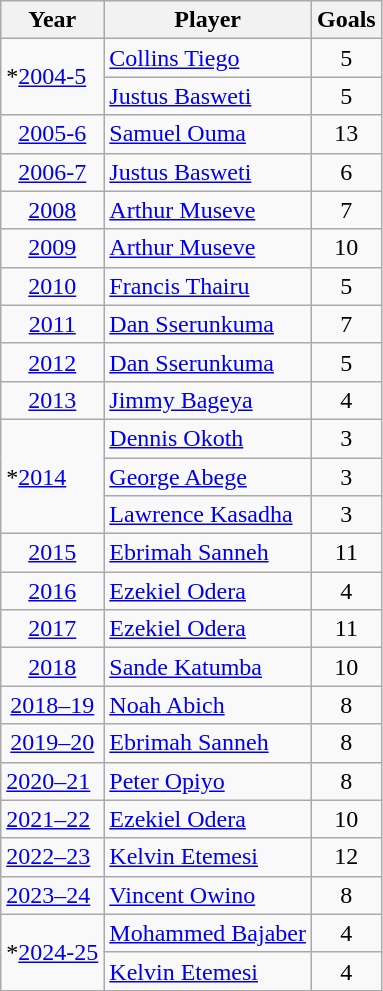<table class="wikitable" style="text-align: left;">
<tr>
<th>Year</th>
<th>Player</th>
<th>Goals</th>
</tr>
<tr>
<td rowspan=2>*<a href='#'>2004-5</a></td>
<td> <a href='#'>Collins Tiego</a></td>
<td align="center">5</td>
</tr>
<tr>
<td> <a href='#'>Justus Basweti</a></td>
<td align="center">5</td>
</tr>
<tr>
<td align="center"><a href='#'>2005-6</a></td>
<td> <a href='#'>Samuel Ouma</a></td>
<td align="center">13</td>
</tr>
<tr>
<td align="center"><a href='#'>2006-7</a></td>
<td> <a href='#'>Justus Basweti</a></td>
<td align="center">6</td>
</tr>
<tr>
<td align="center"><a href='#'>2008</a></td>
<td> <a href='#'>Arthur Museve</a></td>
<td align="center">7</td>
</tr>
<tr>
<td align="center"><a href='#'>2009</a></td>
<td> <a href='#'>Arthur Museve</a></td>
<td align="center">10</td>
</tr>
<tr>
<td align="center"><a href='#'>2010</a></td>
<td> <a href='#'>Francis Thairu</a></td>
<td align="center">5</td>
</tr>
<tr>
<td align="center"><a href='#'>2011</a></td>
<td> <a href='#'>Dan Sserunkuma</a></td>
<td align="center">7</td>
</tr>
<tr>
<td align="center"><a href='#'>2012</a></td>
<td> <a href='#'>Dan Sserunkuma</a></td>
<td align="center">5</td>
</tr>
<tr>
<td align="center"><a href='#'>2013</a></td>
<td> <a href='#'>Jimmy Bageya</a></td>
<td align="center">4</td>
</tr>
<tr>
<td rowspan=3>*<a href='#'>2014</a></td>
<td> <a href='#'>Dennis Okoth</a></td>
<td align="center">3</td>
</tr>
<tr>
<td> <a href='#'>George Abege</a></td>
<td align="center">3</td>
</tr>
<tr>
<td> <a href='#'>Lawrence Kasadha</a></td>
<td align="center">3</td>
</tr>
<tr>
<td align="center"><a href='#'>2015</a></td>
<td> <a href='#'>Ebrimah Sanneh</a></td>
<td align="center">11</td>
</tr>
<tr>
<td align="center"><a href='#'>2016</a></td>
<td> <a href='#'>Ezekiel Odera</a></td>
<td align="center">4</td>
</tr>
<tr>
<td align="center"><a href='#'>2017</a></td>
<td> <a href='#'>Ezekiel Odera</a></td>
<td align="center">11</td>
</tr>
<tr>
<td align="center"><a href='#'>2018</a></td>
<td> <a href='#'>Sande Katumba</a></td>
<td align="center">10</td>
</tr>
<tr>
<td align="center"><a href='#'>2018–19</a></td>
<td> <a href='#'>Noah Abich</a></td>
<td align="center">8</td>
</tr>
<tr>
<td align="center"><a href='#'>2019–20</a></td>
<td> <a href='#'>Ebrimah Sanneh</a></td>
<td align="center">8</td>
</tr>
<tr>
<td><a href='#'>2020–21</a></td>
<td> <a href='#'>Peter Opiyo</a></td>
<td align="center">8</td>
</tr>
<tr>
<td><a href='#'>2021–22</a></td>
<td> <a href='#'>Ezekiel Odera</a></td>
<td align="center">10</td>
</tr>
<tr>
<td><a href='#'>2022–23</a></td>
<td> <a href='#'>Kelvin Etemesi</a></td>
<td align="center">12</td>
</tr>
<tr>
<td><a href='#'>2023–24</a></td>
<td> <a href='#'>Vincent Owino</a></td>
<td align="center">8</td>
</tr>
<tr>
<td rowspan=2>*<a href='#'>2024-25</a></td>
<td> <a href='#'>Mohammed Bajaber</a></td>
<td align="center">4</td>
</tr>
<tr>
<td> <a href='#'>Kelvin Etemesi</a></td>
<td align="center">4</td>
</tr>
</table>
